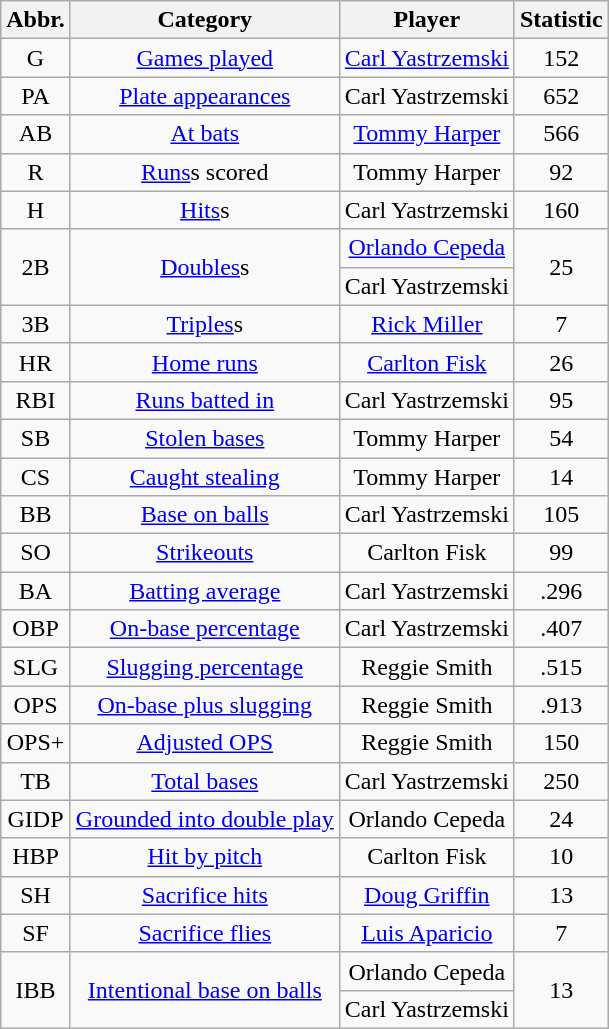<table class="wikitable sortable" style="text-align:center;">
<tr>
<th>Abbr.</th>
<th>Category</th>
<th>Player</th>
<th>Statistic</th>
</tr>
<tr>
<td>G</td>
<td><a href='#'>Games played</a></td>
<td><a href='#'>Carl Yastrzemski</a></td>
<td>152</td>
</tr>
<tr>
<td>PA</td>
<td><a href='#'>Plate appearances</a></td>
<td>Carl Yastrzemski</td>
<td>652</td>
</tr>
<tr>
<td>AB</td>
<td><a href='#'>At bats</a></td>
<td><a href='#'>Tommy Harper</a></td>
<td>566</td>
</tr>
<tr>
<td>R</td>
<td><a href='#'>Runs</a>s scored</td>
<td>Tommy Harper</td>
<td>92</td>
</tr>
<tr>
<td>H</td>
<td><a href='#'>Hits</a>s</td>
<td>Carl Yastrzemski</td>
<td>160</td>
</tr>
<tr>
<td rowspan=2>2B</td>
<td rowspan=2><a href='#'>Doubles</a>s</td>
<td><a href='#'>Orlando Cepeda</a></td>
<td rowspan=2>25</td>
</tr>
<tr>
<td>Carl Yastrzemski</td>
</tr>
<tr>
<td>3B</td>
<td><a href='#'>Triples</a>s</td>
<td><a href='#'>Rick Miller</a></td>
<td>7</td>
</tr>
<tr>
<td>HR</td>
<td><a href='#'>Home runs</a></td>
<td><a href='#'>Carlton Fisk</a></td>
<td>26</td>
</tr>
<tr>
<td>RBI</td>
<td><a href='#'>Runs batted in</a></td>
<td>Carl Yastrzemski</td>
<td>95</td>
</tr>
<tr>
<td>SB</td>
<td><a href='#'>Stolen bases</a></td>
<td>Tommy Harper</td>
<td>54</td>
</tr>
<tr>
<td>CS</td>
<td><a href='#'>Caught stealing</a></td>
<td>Tommy Harper</td>
<td>14</td>
</tr>
<tr>
<td>BB</td>
<td><a href='#'>Base on balls</a></td>
<td>Carl Yastrzemski</td>
<td>105</td>
</tr>
<tr>
<td>SO</td>
<td><a href='#'>Strikeouts</a></td>
<td>Carlton Fisk</td>
<td>99</td>
</tr>
<tr>
<td>BA</td>
<td><a href='#'>Batting average</a></td>
<td>Carl Yastrzemski</td>
<td>.296</td>
</tr>
<tr>
<td>OBP</td>
<td><a href='#'>On-base percentage</a></td>
<td>Carl Yastrzemski</td>
<td>.407</td>
</tr>
<tr>
<td>SLG</td>
<td><a href='#'>Slugging percentage</a></td>
<td>Reggie Smith</td>
<td>.515</td>
</tr>
<tr>
<td>OPS</td>
<td><a href='#'>On-base plus slugging</a></td>
<td>Reggie Smith</td>
<td>.913</td>
</tr>
<tr>
<td>OPS+</td>
<td><a href='#'>Adjusted OPS</a></td>
<td>Reggie Smith</td>
<td>150</td>
</tr>
<tr>
<td>TB</td>
<td><a href='#'>Total bases</a></td>
<td>Carl Yastrzemski</td>
<td>250</td>
</tr>
<tr>
<td>GIDP</td>
<td><a href='#'>Grounded into double play</a></td>
<td>Orlando Cepeda</td>
<td>24</td>
</tr>
<tr>
<td>HBP</td>
<td><a href='#'>Hit by pitch</a></td>
<td>Carlton Fisk</td>
<td>10</td>
</tr>
<tr>
<td>SH</td>
<td><a href='#'>Sacrifice hits</a></td>
<td><a href='#'>Doug Griffin</a></td>
<td>13</td>
</tr>
<tr>
<td>SF</td>
<td><a href='#'>Sacrifice flies</a></td>
<td><a href='#'>Luis Aparicio</a></td>
<td>7</td>
</tr>
<tr>
<td rowspan=2>IBB</td>
<td rowspan=2><a href='#'>Intentional base on balls</a></td>
<td>Orlando Cepeda</td>
<td rowspan=2>13</td>
</tr>
<tr>
<td>Carl Yastrzemski</td>
</tr>
</table>
